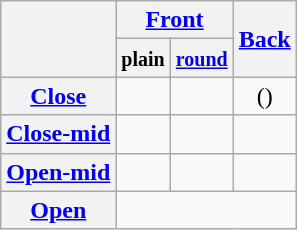<table class="wikitable" style="text-align: center;">
<tr>
<th rowspan=2></th>
<th colspan=2><a href='#'>Front</a></th>
<th rowspan=2><a href='#'>Back</a></th>
</tr>
<tr>
<th><small>plain</small></th>
<th><small><a href='#'>round</a></small></th>
</tr>
<tr>
<th><a href='#'>Close</a></th>
<td> </td>
<td> </td>
<td>() </td>
</tr>
<tr>
<th><a href='#'>Close-mid</a></th>
<td> </td>
<td> </td>
<td> </td>
</tr>
<tr>
<th><a href='#'>Open-mid</a></th>
<td> </td>
<td> </td>
<td> </td>
</tr>
<tr>
<th><a href='#'>Open</a></th>
<td colspan="3" style="text-align:center;"> </td>
</tr>
</table>
